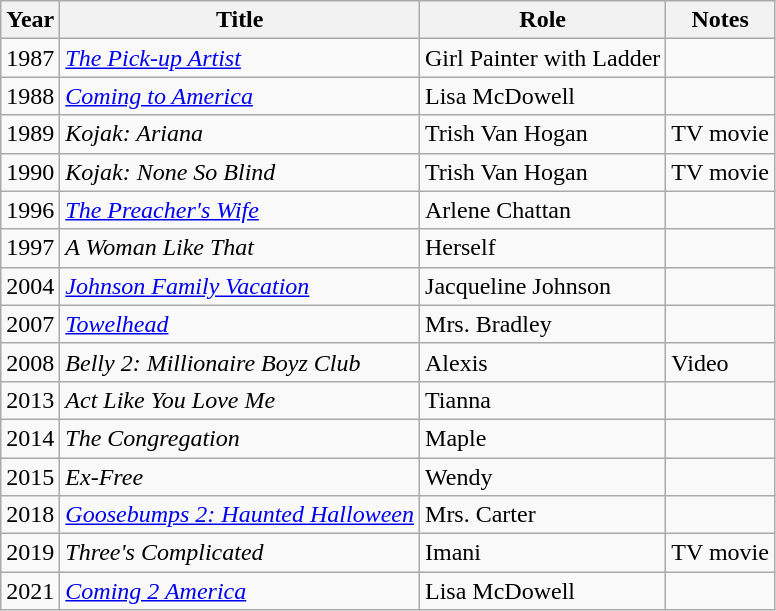<table class="wikitable sortable">
<tr>
<th>Year</th>
<th>Title</th>
<th>Role</th>
<th>Notes</th>
</tr>
<tr>
<td>1987</td>
<td><em><a href='#'>The Pick-up Artist</a></em></td>
<td>Girl Painter with Ladder</td>
<td></td>
</tr>
<tr>
<td>1988</td>
<td><em><a href='#'>Coming to America</a></em></td>
<td>Lisa McDowell</td>
<td></td>
</tr>
<tr>
<td>1989</td>
<td><em>Kojak: Ariana</em></td>
<td>Trish Van Hogan</td>
<td>TV movie</td>
</tr>
<tr>
<td>1990</td>
<td><em>Kojak: None So Blind</em></td>
<td>Trish Van Hogan</td>
<td>TV movie</td>
</tr>
<tr>
<td>1996</td>
<td><em><a href='#'>The Preacher's Wife</a></em></td>
<td>Arlene Chattan</td>
<td></td>
</tr>
<tr>
<td>1997</td>
<td><em>A Woman Like That</em></td>
<td>Herself</td>
<td></td>
</tr>
<tr>
<td>2004</td>
<td><em><a href='#'>Johnson Family Vacation</a></em></td>
<td>Jacqueline Johnson</td>
<td></td>
</tr>
<tr>
<td>2007</td>
<td><em><a href='#'>Towelhead</a></em></td>
<td>Mrs. Bradley</td>
<td></td>
</tr>
<tr>
<td>2008</td>
<td><em>Belly 2: Millionaire Boyz Club</em></td>
<td>Alexis</td>
<td>Video</td>
</tr>
<tr>
<td>2013</td>
<td><em>Act Like You Love Me</em></td>
<td>Tianna</td>
<td></td>
</tr>
<tr>
<td>2014</td>
<td><em>The Congregation</em></td>
<td>Maple</td>
<td></td>
</tr>
<tr>
<td>2015</td>
<td><em>Ex-Free</em></td>
<td>Wendy</td>
<td></td>
</tr>
<tr>
<td>2018</td>
<td><em><a href='#'>Goosebumps 2: Haunted Halloween</a></em></td>
<td>Mrs. Carter</td>
<td></td>
</tr>
<tr>
<td>2019</td>
<td><em>Three's Complicated</em></td>
<td>Imani</td>
<td>TV movie</td>
</tr>
<tr>
<td>2021</td>
<td><em><a href='#'>Coming 2 America</a></em></td>
<td>Lisa McDowell</td>
<td></td>
</tr>
</table>
